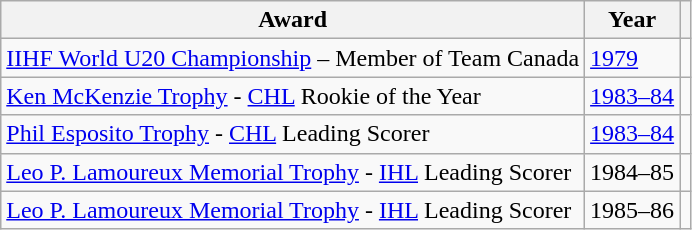<table class="wikitable">
<tr>
<th>Award</th>
<th>Year</th>
<th></th>
</tr>
<tr>
<td><a href='#'>IIHF World U20 Championship</a> – Member of Team Canada</td>
<td><a href='#'>1979</a></td>
<td></td>
</tr>
<tr>
<td><a href='#'>Ken McKenzie Trophy</a> - <a href='#'>CHL</a> Rookie of the Year</td>
<td><a href='#'>1983–84</a></td>
<td></td>
</tr>
<tr>
<td><a href='#'>Phil Esposito Trophy</a> - <a href='#'>CHL</a> Leading Scorer</td>
<td><a href='#'>1983–84</a></td>
<td></td>
</tr>
<tr>
<td><a href='#'>Leo P. Lamoureux Memorial Trophy</a> - <a href='#'>IHL</a> Leading Scorer</td>
<td>1984–85</td>
<td></td>
</tr>
<tr>
<td><a href='#'>Leo P. Lamoureux Memorial Trophy</a> - <a href='#'>IHL</a> Leading Scorer</td>
<td>1985–86</td>
<td></td>
</tr>
</table>
